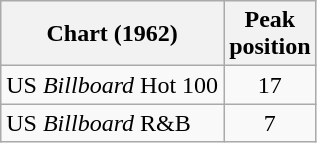<table class="wikitable">
<tr>
<th>Chart (1962)</th>
<th>Peak<br>position</th>
</tr>
<tr>
<td>US <em>Billboard</em> Hot 100</td>
<td align="center">17</td>
</tr>
<tr>
<td>US <em>Billboard</em> R&B</td>
<td align="center">7</td>
</tr>
</table>
